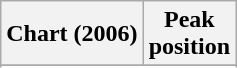<table class="wikitable sortable plainrowheaders" style="text-align:center">
<tr>
<th>Chart (2006)</th>
<th>Peak<br>position</th>
</tr>
<tr>
</tr>
<tr>
</tr>
</table>
